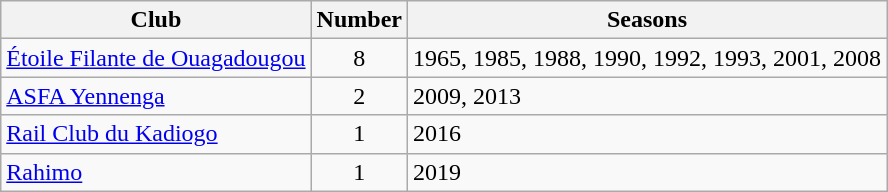<table class="wikitable sortable">
<tr>
<th>Club</th>
<th>Number</th>
<th>Seasons</th>
</tr>
<tr>
<td><a href='#'>Étoile Filante de Ouagadougou</a></td>
<td style="text-align:center">8</td>
<td>1965, 1985, 1988, 1990, 1992, 1993, 2001, 2008</td>
</tr>
<tr>
<td><a href='#'>ASFA Yennenga</a></td>
<td style="text-align:center">2</td>
<td>2009, 2013</td>
</tr>
<tr>
<td><a href='#'>Rail Club du Kadiogo</a></td>
<td style="text-align:center">1</td>
<td>2016</td>
</tr>
<tr>
<td><a href='#'>Rahimo</a></td>
<td style="text-align:center">1</td>
<td>2019</td>
</tr>
</table>
